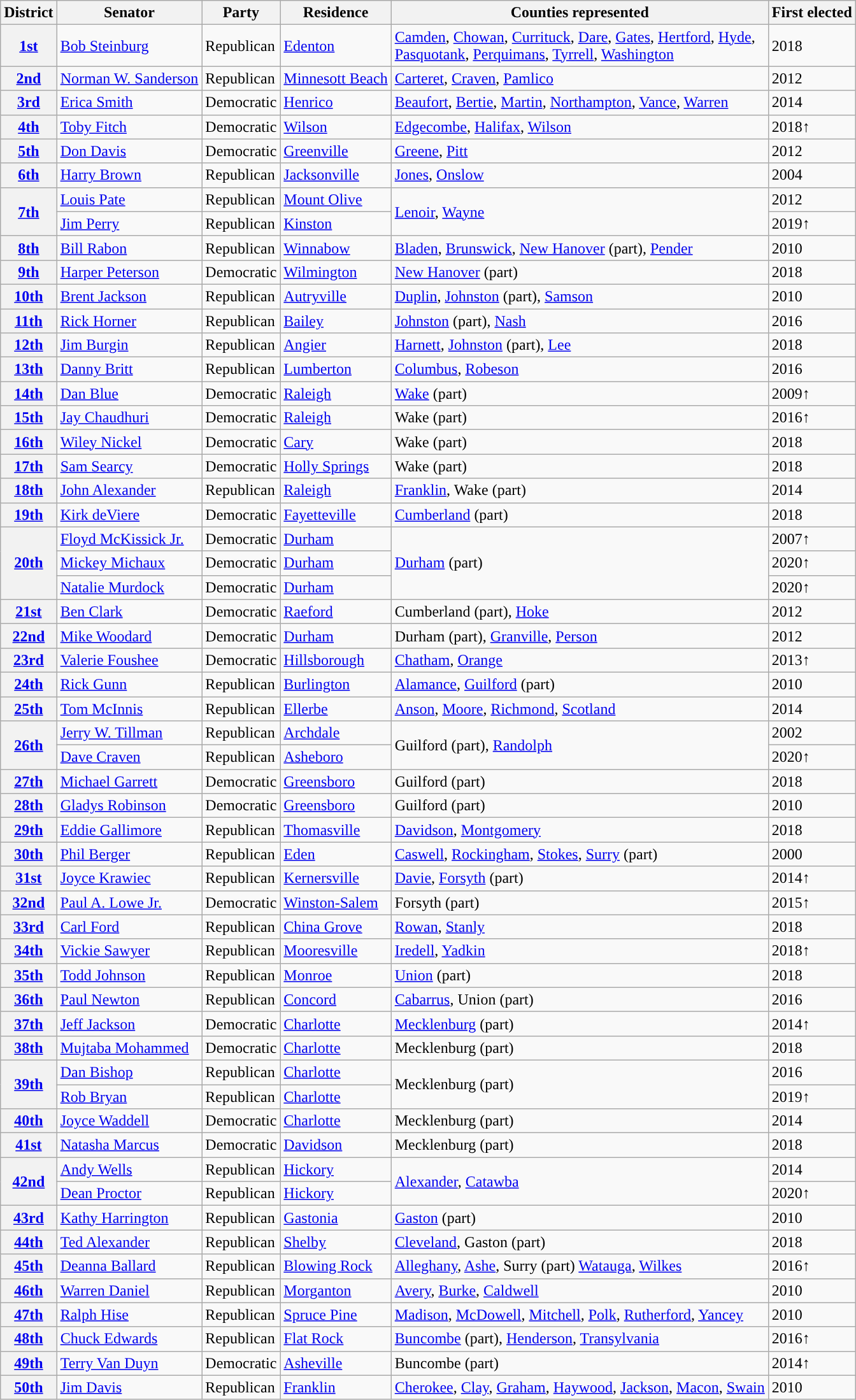<table class="wikitable sortable">
<tr>
<th>District</th>
<th>Senator</th>
<th>Party</th>
<th>Residence</th>
<th>Counties represented</th>
<th>First elected</th>
</tr>
<tr>
<th><a href='#'>1st</a></th>
<td data-sort-value="Steinburg, Bob"><a href='#'>Bob Steinburg</a></td>
<td>Republican</td>
<td><a href='#'>Edenton</a></td>
<td><a href='#'>Camden</a>, <a href='#'>Chowan</a>, <a href='#'>Currituck</a>, <a href='#'>Dare</a>, <a href='#'>Gates</a>, <a href='#'>Hertford</a>, <a href='#'>Hyde</a>,<br><a href='#'>Pasquotank</a>, <a href='#'>Perquimans</a>, <a href='#'>Tyrrell</a>, <a href='#'>Washington</a></td>
<td>2018</td>
</tr>
<tr>
<th><a href='#'>2nd</a></th>
<td data-sort-value="Sanderson, Norman W."><a href='#'>Norman W. Sanderson</a></td>
<td>Republican</td>
<td><a href='#'>Minnesott Beach</a></td>
<td><a href='#'>Carteret</a>, <a href='#'>Craven</a>, <a href='#'>Pamlico</a></td>
<td>2012</td>
</tr>
<tr>
<th><a href='#'>3rd</a></th>
<td data-sort-value="Smith, Erica D."><a href='#'>Erica Smith</a></td>
<td>Democratic</td>
<td><a href='#'>Henrico</a></td>
<td><a href='#'>Beaufort</a>, <a href='#'>Bertie</a>, <a href='#'>Martin</a>, <a href='#'>Northampton</a>, <a href='#'>Vance</a>, <a href='#'>Warren</a></td>
<td>2014</td>
</tr>
<tr>
<th><a href='#'>4th</a></th>
<td data-sort-value="Fitch, Toby"><a href='#'>Toby Fitch</a></td>
<td>Democratic</td>
<td><a href='#'>Wilson</a></td>
<td><a href='#'>Edgecombe</a>, <a href='#'>Halifax</a>, <a href='#'>Wilson</a></td>
<td>2018↑</td>
</tr>
<tr>
<th><a href='#'>5th</a></th>
<td data-sort-value="Davis, Don"><a href='#'>Don Davis</a></td>
<td>Democratic</td>
<td><a href='#'>Greenville</a></td>
<td><a href='#'>Greene</a>, <a href='#'>Pitt</a></td>
<td>2012</td>
</tr>
<tr>
<th><a href='#'>6th</a></th>
<td data-sort-value="Brown, Harry"><a href='#'>Harry Brown</a></td>
<td>Republican</td>
<td><a href='#'>Jacksonville</a></td>
<td><a href='#'>Jones</a>, <a href='#'>Onslow</a></td>
<td>2004</td>
</tr>
<tr>
<th rowspan=2><a href='#'>7th</a></th>
<td data-sort-value="Pate, Louis M. Jr"><a href='#'>Louis Pate</a></td>
<td>Republican</td>
<td><a href='#'>Mount Olive</a></td>
<td rowspan=2><a href='#'>Lenoir</a>, <a href='#'>Wayne</a></td>
<td>2012</td>
</tr>
<tr>
<td data-sort-value="Perry, Jim"><a href='#'>Jim Perry</a></td>
<td>Republican</td>
<td><a href='#'>Kinston</a></td>
<td>2019↑</td>
</tr>
<tr>
<th><a href='#'>8th</a></th>
<td data-sort-value="Rabon, Bill"><a href='#'>Bill Rabon</a></td>
<td>Republican</td>
<td><a href='#'>Winnabow</a></td>
<td><a href='#'>Bladen</a>, <a href='#'>Brunswick</a>, <a href='#'>New Hanover</a> (part), <a href='#'>Pender</a></td>
<td>2010</td>
</tr>
<tr>
<th><a href='#'>9th</a></th>
<td data-sort-value="Peterson, Harper"><a href='#'>Harper Peterson</a></td>
<td>Democratic</td>
<td><a href='#'>Wilmington</a></td>
<td><a href='#'>New Hanover</a> (part)</td>
<td>2018</td>
</tr>
<tr>
<th><a href='#'>10th</a></th>
<td data-sort-value="Jackson, Brent"><a href='#'>Brent Jackson</a></td>
<td>Republican</td>
<td><a href='#'>Autryville</a></td>
<td><a href='#'>Duplin</a>, <a href='#'>Johnston</a> (part), <a href='#'>Samson</a></td>
<td>2010</td>
</tr>
<tr>
<th><a href='#'>11th</a></th>
<td data-sort-value="Horner, Rick"><a href='#'>Rick Horner</a></td>
<td>Republican</td>
<td><a href='#'>Bailey</a></td>
<td><a href='#'>Johnston</a> (part), <a href='#'>Nash</a></td>
<td>2016</td>
</tr>
<tr>
<th><a href='#'>12th</a></th>
<td data-sort-value="Burgin, Jim"><a href='#'>Jim Burgin</a></td>
<td>Republican</td>
<td><a href='#'>Angier</a></td>
<td><a href='#'>Harnett</a>, <a href='#'>Johnston</a> (part), <a href='#'>Lee</a></td>
<td>2018</td>
</tr>
<tr>
<th><a href='#'>13th</a></th>
<td data-sort-value="Britt, Danny"><a href='#'>Danny Britt</a></td>
<td>Republican</td>
<td><a href='#'>Lumberton</a></td>
<td><a href='#'>Columbus</a>, <a href='#'>Robeson</a></td>
<td>2016</td>
</tr>
<tr>
<th><a href='#'>14th</a></th>
<td data-sort-value="Blue, Dan"><a href='#'>Dan Blue</a></td>
<td>Democratic</td>
<td><a href='#'>Raleigh</a></td>
<td><a href='#'>Wake</a> (part)</td>
<td>2009↑</td>
</tr>
<tr>
<th><a href='#'>15th</a></th>
<td data-sort-value="Chaudhuri, Jay"><a href='#'>Jay Chaudhuri</a></td>
<td>Democratic</td>
<td><a href='#'>Raleigh</a></td>
<td>Wake (part)</td>
<td>2016↑</td>
</tr>
<tr>
<th><a href='#'>16th</a></th>
<td data-sort-value="Nickel, Wiley"><a href='#'>Wiley Nickel</a></td>
<td>Democratic</td>
<td><a href='#'>Cary</a></td>
<td>Wake (part)</td>
<td>2018</td>
</tr>
<tr>
<th><a href='#'>17th</a></th>
<td data-sort-value="Searcy, Sam"><a href='#'>Sam Searcy</a></td>
<td>Democratic</td>
<td><a href='#'>Holly Springs</a></td>
<td>Wake (part)</td>
<td>2018</td>
</tr>
<tr>
<th><a href='#'>18th</a></th>
<td data-sort-value="Alexander, John"><a href='#'>John Alexander</a></td>
<td>Republican</td>
<td><a href='#'>Raleigh</a></td>
<td><a href='#'>Franklin</a>, Wake (part)</td>
<td>2014</td>
</tr>
<tr>
<th><a href='#'>19th</a></th>
<td data-sort-value="deViere, Kirk"><a href='#'>Kirk deViere</a></td>
<td>Democratic</td>
<td><a href='#'>Fayetteville</a></td>
<td><a href='#'>Cumberland</a> (part)</td>
<td>2018</td>
</tr>
<tr>
<th rowspan=3><a href='#'>20th</a></th>
<td data-sort-value="McKissick, Floyd Jr."><a href='#'>Floyd McKissick Jr.</a></td>
<td>Democratic</td>
<td><a href='#'>Durham</a></td>
<td rowspan=3><a href='#'>Durham</a> (part)</td>
<td>2007↑</td>
</tr>
<tr>
<td data-sort-value="Michaux, Henry McKinley Jr."><a href='#'>Mickey Michaux</a></td>
<td>Democratic</td>
<td><a href='#'>Durham</a></td>
<td>2020↑</td>
</tr>
<tr>
<td data-sort-value="Murdock, Natalie"><a href='#'>Natalie Murdock</a></td>
<td>Democratic</td>
<td><a href='#'>Durham</a></td>
<td>2020↑</td>
</tr>
<tr>
<th><a href='#'>21st</a></th>
<td data-sort-value="Clark, Ben"><a href='#'>Ben Clark</a></td>
<td>Democratic</td>
<td><a href='#'>Raeford</a></td>
<td>Cumberland (part), <a href='#'>Hoke</a></td>
<td>2012</td>
</tr>
<tr>
<th><a href='#'>22nd</a></th>
<td data-sort-value="Woodard, Mike"><a href='#'>Mike Woodard</a></td>
<td>Democratic</td>
<td><a href='#'>Durham</a></td>
<td>Durham (part), <a href='#'>Granville</a>, <a href='#'>Person</a></td>
<td>2012</td>
</tr>
<tr>
<th><a href='#'>23rd</a></th>
<td data-sort-value="Foushee, Valerie"><a href='#'>Valerie Foushee</a></td>
<td>Democratic</td>
<td><a href='#'>Hillsborough</a></td>
<td><a href='#'>Chatham</a>, <a href='#'>Orange</a></td>
<td>2013↑</td>
</tr>
<tr>
<th><a href='#'>24th</a></th>
<td data-sort-value="Gunn, Rick"><a href='#'>Rick Gunn</a></td>
<td>Republican</td>
<td><a href='#'>Burlington</a></td>
<td><a href='#'>Alamance</a>, <a href='#'>Guilford</a> (part)</td>
<td>2010</td>
</tr>
<tr>
<th><a href='#'>25th</a></th>
<td data-sort-value="McInnis, Tom"><a href='#'>Tom McInnis</a></td>
<td>Republican</td>
<td><a href='#'>Ellerbe</a></td>
<td><a href='#'>Anson</a>, <a href='#'>Moore</a>, <a href='#'>Richmond</a>, <a href='#'>Scotland</a></td>
<td>2014</td>
</tr>
<tr>
<th rowspan=2><a href='#'>26th</a></th>
<td data-sort-value="Tillman, Jerry W."><a href='#'>Jerry W. Tillman</a></td>
<td>Republican</td>
<td><a href='#'>Archdale</a></td>
<td rowspan=2>Guilford (part), <a href='#'>Randolph</a></td>
<td>2002</td>
</tr>
<tr>
<td data-sort-value="Craven, Dave"><a href='#'>Dave Craven</a></td>
<td>Republican</td>
<td><a href='#'>Asheboro</a></td>
<td>2020↑</td>
</tr>
<tr>
<th><a href='#'>27th</a></th>
<td data-sort-value="Garrett, Michael"><a href='#'>Michael Garrett</a></td>
<td>Democratic</td>
<td><a href='#'>Greensboro</a></td>
<td>Guilford (part)</td>
<td>2018</td>
</tr>
<tr>
<th><a href='#'>28th</a></th>
<td data-sort-value="Robinson, Gladys A."><a href='#'>Gladys Robinson</a></td>
<td>Democratic</td>
<td><a href='#'>Greensboro</a></td>
<td>Guilford (part)</td>
<td>2010</td>
</tr>
<tr>
<th><a href='#'>29th</a></th>
<td data-sort-value="Gallimore, Eddie"><a href='#'>Eddie Gallimore</a></td>
<td>Republican</td>
<td><a href='#'>Thomasville</a></td>
<td><a href='#'>Davidson</a>, <a href='#'>Montgomery</a></td>
<td>2018</td>
</tr>
<tr>
<th><a href='#'>30th</a></th>
<td data-sort-value="Berger, Phil"><a href='#'>Phil Berger</a></td>
<td>Republican</td>
<td><a href='#'>Eden</a></td>
<td><a href='#'>Caswell</a>, <a href='#'>Rockingham</a>, <a href='#'>Stokes</a>, <a href='#'>Surry</a> (part)</td>
<td>2000</td>
</tr>
<tr>
<th><a href='#'>31st</a></th>
<td data-sort-value="Krawiec, Joyce"><a href='#'>Joyce Krawiec</a></td>
<td>Republican</td>
<td><a href='#'>Kernersville</a></td>
<td><a href='#'>Davie</a>, <a href='#'>Forsyth</a> (part)</td>
<td>2014↑</td>
</tr>
<tr>
<th><a href='#'>32nd</a></th>
<td data-sort-value="Lowe, Paul A., Jr."><a href='#'>Paul A. Lowe Jr.</a></td>
<td>Democratic</td>
<td><a href='#'>Winston-Salem</a></td>
<td>Forsyth (part)</td>
<td>2015↑</td>
</tr>
<tr>
<th><a href='#'>33rd</a></th>
<td data-sort-value="Ford, Carl"><a href='#'>Carl Ford</a></td>
<td>Republican</td>
<td><a href='#'>China Grove</a></td>
<td><a href='#'>Rowan</a>, <a href='#'>Stanly</a></td>
<td>2018</td>
</tr>
<tr>
<th><a href='#'>34th</a></th>
<td data-sort-value="Sawyer, Vickie"><a href='#'>Vickie Sawyer</a></td>
<td>Republican</td>
<td><a href='#'>Mooresville</a></td>
<td><a href='#'>Iredell</a>, <a href='#'>Yadkin</a></td>
<td>2018↑</td>
</tr>
<tr>
<th><a href='#'>35th</a></th>
<td data-sort-value="Johnson, Todd"><a href='#'>Todd Johnson</a></td>
<td>Republican</td>
<td><a href='#'>Monroe</a></td>
<td><a href='#'>Union</a> (part)</td>
<td>2018</td>
</tr>
<tr>
<th><a href='#'>36th</a></th>
<td data-sort-value="Newton, Paul"><a href='#'>Paul Newton</a></td>
<td>Republican</td>
<td><a href='#'>Concord</a></td>
<td><a href='#'>Cabarrus</a>, Union (part)</td>
<td>2016</td>
</tr>
<tr>
<th><a href='#'>37th</a></th>
<td data-sort-value="Jackson, Jeff"><a href='#'>Jeff Jackson</a></td>
<td>Democratic</td>
<td><a href='#'>Charlotte</a></td>
<td><a href='#'>Mecklenburg</a> (part)</td>
<td>2014↑</td>
</tr>
<tr>
<th><a href='#'>38th</a></th>
<td data-sort-value="Mohammed, Mujtaba"><a href='#'>Mujtaba Mohammed</a></td>
<td>Democratic</td>
<td><a href='#'>Charlotte</a></td>
<td>Mecklenburg (part)</td>
<td>2018</td>
</tr>
<tr>
<th rowspan=2><a href='#'>39th</a></th>
<td data-sort-value="Bishop, Dan"><a href='#'>Dan Bishop</a></td>
<td>Republican</td>
<td><a href='#'>Charlotte</a></td>
<td rowspan=2>Mecklenburg (part)</td>
<td>2016</td>
</tr>
<tr>
<td data-sort-value="Bryan, Rob"><a href='#'>Rob Bryan</a></td>
<td>Republican</td>
<td><a href='#'>Charlotte</a></td>
<td>2019↑</td>
</tr>
<tr>
<th><a href='#'>40th</a></th>
<td data-sort-value="Waddell, Joyce"><a href='#'>Joyce Waddell</a></td>
<td>Democratic</td>
<td><a href='#'>Charlotte</a></td>
<td>Mecklenburg (part)</td>
<td>2014</td>
</tr>
<tr>
<th><a href='#'>41st</a></th>
<td data-sort-value="Marcus, Natasha"><a href='#'>Natasha Marcus</a></td>
<td>Democratic</td>
<td><a href='#'>Davidson</a></td>
<td>Mecklenburg (part)</td>
<td>2018</td>
</tr>
<tr>
<th rowspan=2><a href='#'>42nd</a></th>
<td data-sort-value="Wells, Andy"><a href='#'>Andy Wells</a></td>
<td>Republican</td>
<td><a href='#'>Hickory</a></td>
<td rowspan=2><a href='#'>Alexander</a>, <a href='#'>Catawba</a></td>
<td>2014</td>
</tr>
<tr>
<td data-sort-value="Proctor, Dean"><a href='#'>Dean Proctor</a></td>
<td>Republican</td>
<td><a href='#'>Hickory</a></td>
<td>2020↑</td>
</tr>
<tr>
<th><a href='#'>43rd</a></th>
<td data-sort-value="Harrington, Kathy"><a href='#'>Kathy Harrington</a></td>
<td>Republican</td>
<td><a href='#'>Gastonia</a></td>
<td><a href='#'>Gaston</a> (part)</td>
<td>2010</td>
</tr>
<tr>
<th><a href='#'>44th</a></th>
<td data-sort-value="Alexander, Ted"><a href='#'>Ted Alexander</a></td>
<td>Republican</td>
<td><a href='#'>Shelby</a></td>
<td><a href='#'>Cleveland</a>, Gaston (part)</td>
<td>2018</td>
</tr>
<tr>
<th><a href='#'>45th</a></th>
<td data-sort-value="Ballard, Deanna"><a href='#'>Deanna Ballard</a></td>
<td>Republican</td>
<td><a href='#'>Blowing Rock</a></td>
<td><a href='#'>Alleghany</a>, <a href='#'>Ashe</a>, Surry (part) <a href='#'>Watauga</a>, <a href='#'>Wilkes</a></td>
<td>2016↑</td>
</tr>
<tr>
<th><a href='#'>46th</a></th>
<td data-sort-value="Daniel, Warren"><a href='#'>Warren Daniel</a></td>
<td>Republican</td>
<td><a href='#'>Morganton</a></td>
<td><a href='#'>Avery</a>, <a href='#'>Burke</a>, <a href='#'>Caldwell</a></td>
<td>2010</td>
</tr>
<tr>
<th><a href='#'>47th</a></th>
<td data-sort-value="Hise, Ralph"><a href='#'>Ralph Hise</a></td>
<td>Republican</td>
<td><a href='#'>Spruce Pine</a></td>
<td><a href='#'>Madison</a>, <a href='#'>McDowell</a>, <a href='#'>Mitchell</a>, <a href='#'>Polk</a>, <a href='#'>Rutherford</a>, <a href='#'>Yancey</a></td>
<td>2010</td>
</tr>
<tr>
<th><a href='#'>48th</a></th>
<td data-sort-value="Edwards, Chuck"><a href='#'>Chuck Edwards</a></td>
<td>Republican</td>
<td><a href='#'>Flat Rock</a></td>
<td><a href='#'>Buncombe</a> (part), <a href='#'>Henderson</a>, <a href='#'>Transylvania</a></td>
<td>2016↑</td>
</tr>
<tr>
<th><a href='#'>49th</a></th>
<td data-sort-value="Van Duyn, Terry"><a href='#'>Terry Van Duyn</a></td>
<td>Democratic</td>
<td><a href='#'>Asheville</a></td>
<td>Buncombe (part)</td>
<td>2014↑</td>
</tr>
<tr>
<th><a href='#'>50th</a></th>
<td data-sort-value="Davis, Jim"><a href='#'>Jim Davis</a></td>
<td>Republican</td>
<td><a href='#'>Franklin</a></td>
<td><a href='#'>Cherokee</a>, <a href='#'>Clay</a>, <a href='#'>Graham</a>, <a href='#'>Haywood</a>, <a href='#'>Jackson</a>, <a href='#'>Macon</a>, <a href='#'>Swain</a></td>
<td>2010</td>
</tr>
</table>
